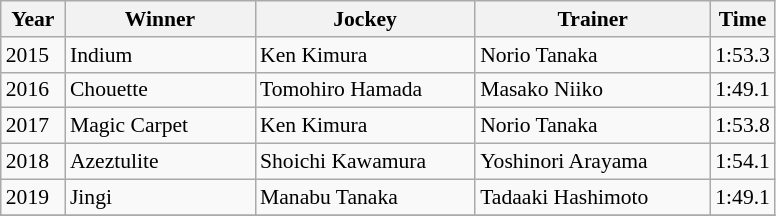<table class="wikitable sortable" style="font-size:90%">
<tr>
<th width="36px">Year<br></th>
<th width="120px">Winner<br></th>
<th width="140px">Jockey<br></th>
<th width="150px">Trainer<br></th>
<th>Time<br></th>
</tr>
<tr>
<td>2015</td>
<td>Indium</td>
<td>Ken Kimura</td>
<td>Norio Tanaka</td>
<td>1:53.3</td>
</tr>
<tr>
<td>2016</td>
<td>Chouette</td>
<td>Tomohiro Hamada</td>
<td>Masako Niiko</td>
<td>1:49.1</td>
</tr>
<tr>
<td>2017</td>
<td>Magic Carpet</td>
<td>Ken Kimura</td>
<td>Norio Tanaka</td>
<td>1:53.8</td>
</tr>
<tr>
<td>2018</td>
<td>Azeztulite</td>
<td>Shoichi Kawamura</td>
<td>Yoshinori Arayama</td>
<td>1:54.1</td>
</tr>
<tr>
<td>2019</td>
<td>Jingi</td>
<td>Manabu Tanaka</td>
<td>Tadaaki Hashimoto</td>
<td>1:49.1</td>
</tr>
<tr>
</tr>
</table>
